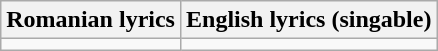<table class="wikitable">
<tr>
<th>Romanian lyrics</th>
<th>English lyrics (singable)</th>
</tr>
<tr style="valign:top;white-space:nowrap;">
<td></td>
<td></td>
</tr>
</table>
